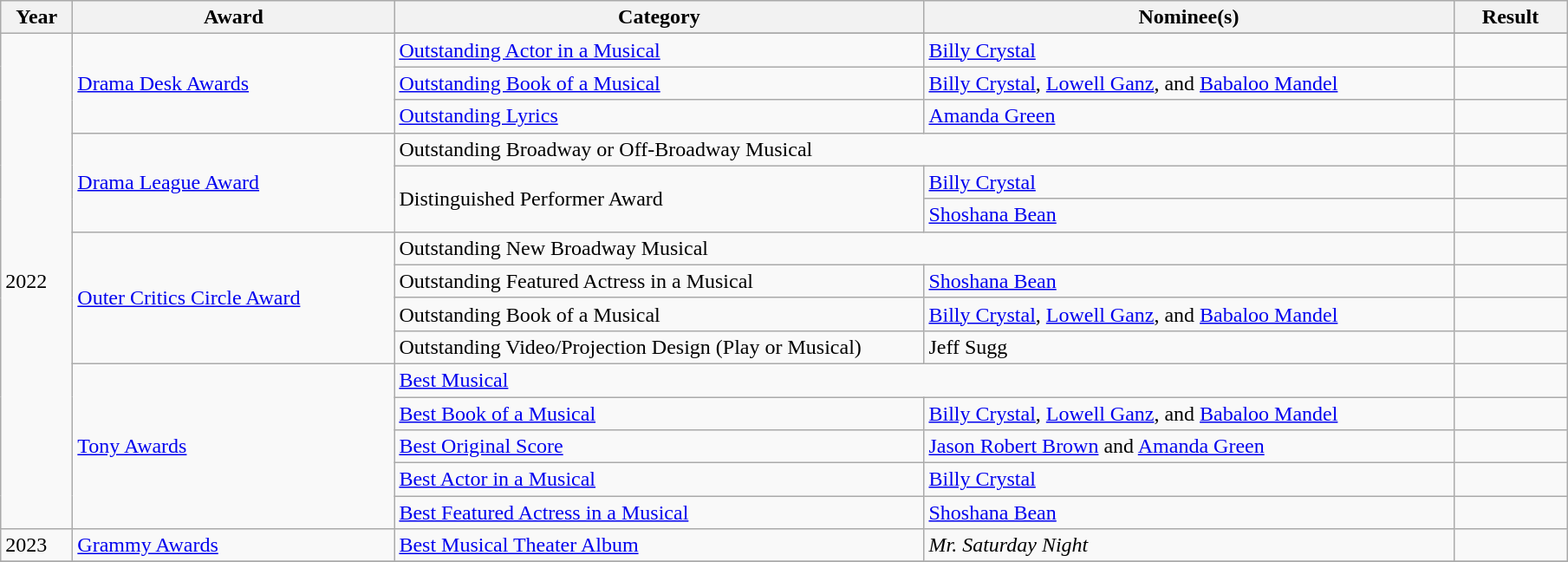<table class=wikitable>
<tr>
<th scope="col" style="width:3em;">Year</th>
<th scope="col" style="width:15em;">Award</th>
<th scope="col" style="width:25em;">Category</th>
<th scope="col" style="width:25em;">Nominee(s)</th>
<th scope="col" style="width:5em;">Result</th>
</tr>
<tr>
<td rowspan="16">2022</td>
<td rowspan="4"><a href='#'>Drama Desk Awards</a></td>
</tr>
<tr>
<td><a href='#'>Outstanding Actor in a Musical</a></td>
<td><a href='#'>Billy Crystal</a></td>
<td></td>
</tr>
<tr>
<td><a href='#'>Outstanding Book of a Musical</a></td>
<td><a href='#'>Billy Crystal</a>, <a href='#'>Lowell Ganz</a>, and <a href='#'>Babaloo Mandel</a></td>
<td></td>
</tr>
<tr>
<td><a href='#'>Outstanding Lyrics</a></td>
<td><a href='#'>Amanda Green</a></td>
<td></td>
</tr>
<tr>
<td rowspan=3><a href='#'>Drama League Award</a></td>
<td colspan=2>Outstanding Broadway or Off-Broadway Musical</td>
<td></td>
</tr>
<tr>
<td rowspan="2">Distinguished Performer Award</td>
<td><a href='#'>Billy Crystal</a></td>
<td></td>
</tr>
<tr>
<td><a href='#'>Shoshana Bean</a></td>
<td></td>
</tr>
<tr>
<td rowspan=4><a href='#'>Outer Critics Circle Award</a></td>
<td colspan=2>Outstanding New Broadway Musical</td>
<td></td>
</tr>
<tr>
<td>Outstanding Featured Actress in a Musical</td>
<td><a href='#'>Shoshana Bean</a></td>
<td></td>
</tr>
<tr>
<td>Outstanding Book of a Musical</td>
<td><a href='#'>Billy Crystal</a>, <a href='#'>Lowell Ganz</a>, and <a href='#'>Babaloo Mandel</a></td>
<td></td>
</tr>
<tr>
<td>Outstanding Video/Projection Design (Play or Musical)</td>
<td>Jeff Sugg</td>
<td></td>
</tr>
<tr>
<td rowspan="5"><a href='#'>Tony Awards</a></td>
<td colspan=2><a href='#'>Best Musical</a></td>
<td></td>
</tr>
<tr>
<td><a href='#'>Best Book of a Musical</a></td>
<td><a href='#'>Billy Crystal</a>, <a href='#'>Lowell Ganz</a>, and <a href='#'>Babaloo Mandel</a></td>
<td></td>
</tr>
<tr>
<td><a href='#'>Best Original Score</a></td>
<td><a href='#'>Jason Robert Brown</a> and <a href='#'>Amanda Green</a></td>
<td></td>
</tr>
<tr>
<td><a href='#'>Best Actor in a Musical</a></td>
<td><a href='#'>Billy Crystal</a></td>
<td></td>
</tr>
<tr>
<td><a href='#'>Best Featured Actress in a Musical</a></td>
<td><a href='#'>Shoshana Bean</a></td>
<td></td>
</tr>
<tr>
<td>2023</td>
<td><a href='#'>Grammy Awards</a></td>
<td><a href='#'>Best Musical Theater Album</a></td>
<td><em>Mr. Saturday Night</em></td>
<td></td>
</tr>
<tr>
</tr>
</table>
